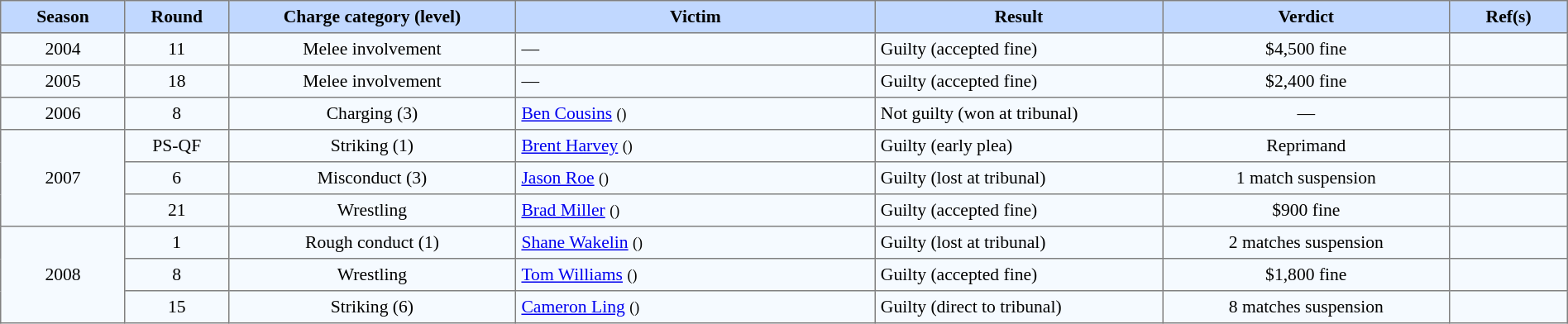<table border="1" cellpadding="4" cellspacing="0"  style="text-align:center; font-size:90%; border-collapse:collapse; width:100%;">
<tr style="background:#C1D8FF;">
<th width=3%>Season</th>
<th width=2%>Round</th>
<th width=8%>Charge category (level)</th>
<th style="width:10%;">Victim</th>
<th width=8%>Result</th>
<th width=8%>Verdict</th>
<th width=3%>Ref(s)</th>
</tr>
<tr style="background:#F5FAFF;">
<td>2004</td>
<td>11</td>
<td>Melee involvement</td>
<td align=left>—</td>
<td align=left>Guilty (accepted fine)</td>
<td>$4,500 fine</td>
<td></td>
</tr>
<tr style="background:#F5FAFF;">
<td>2005</td>
<td>18</td>
<td>Melee involvement</td>
<td align=left>—</td>
<td align=left>Guilty (accepted fine)</td>
<td>$2,400 fine</td>
<td></td>
</tr>
<tr style="background:#F5FAFF;">
<td>2006</td>
<td>8</td>
<td>Charging (3)</td>
<td align=left><a href='#'>Ben Cousins</a> <small>()</small></td>
<td align=left>Not guilty (won at tribunal)</td>
<td>—</td>
<td></td>
</tr>
<tr style="background:#F5FAFF;">
<td rowspan=3>2007</td>
<td>PS-QF</td>
<td>Striking (1)</td>
<td align=left><a href='#'>Brent Harvey</a> <small>()</small></td>
<td align=left>Guilty (early plea)</td>
<td>Reprimand</td>
<td></td>
</tr>
<tr style="background:#F5FAFF;">
<td>6</td>
<td>Misconduct (3)</td>
<td align=left><a href='#'>Jason Roe</a> <small>()</small></td>
<td align=left>Guilty (lost at tribunal)</td>
<td>1 match suspension</td>
<td></td>
</tr>
<tr style="background:#F5FAFF;">
<td>21</td>
<td>Wrestling</td>
<td align=left><a href='#'>Brad Miller</a> <small>()</small></td>
<td align=left>Guilty (accepted fine)</td>
<td>$900 fine</td>
<td></td>
</tr>
<tr style="background:#F5FAFF;">
<td rowspan=3>2008</td>
<td>1</td>
<td>Rough conduct (1)</td>
<td align=left><a href='#'>Shane Wakelin</a> <small>()</small></td>
<td align=left>Guilty (lost at tribunal)</td>
<td>2 matches suspension</td>
<td></td>
</tr>
<tr style="background:#F5FAFF;">
<td>8</td>
<td>Wrestling</td>
<td align=left><a href='#'>Tom Williams</a> <small>()</small></td>
<td align=left>Guilty (accepted fine)</td>
<td>$1,800 fine</td>
<td></td>
</tr>
<tr style="background:#F5FAFF;">
<td>15</td>
<td>Striking (6)</td>
<td align=left><a href='#'>Cameron Ling</a> <small>()</small></td>
<td align=left>Guilty (direct to tribunal)</td>
<td>8 matches suspension</td>
<td></td>
</tr>
</table>
